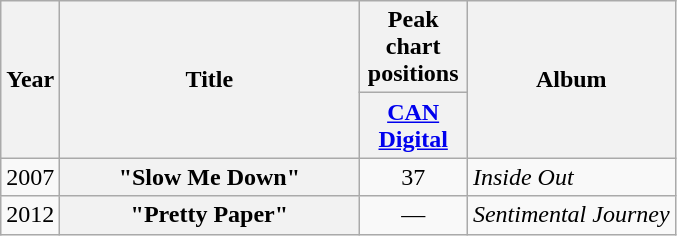<table class="wikitable plainrowheaders" style="text-align:center;">
<tr>
<th scope="col" rowspan="2">Year</th>
<th scope="col" rowspan="2" style="width:12em;">Title</th>
<th scope="col">Peak chart positions</th>
<th scope="col" rowspan="2">Album</th>
</tr>
<tr>
<th style="width:65px;"><a href='#'>CAN Digital</a></th>
</tr>
<tr>
<td>2007</td>
<th scope="row">"Slow Me Down"</th>
<td>37</td>
<td style="text-align:left;"><em>Inside Out</em></td>
</tr>
<tr>
<td>2012</td>
<th scope="row">"Pretty Paper"</th>
<td>—</td>
<td style="text-align:left;"><em>Sentimental Journey</em></td>
</tr>
</table>
